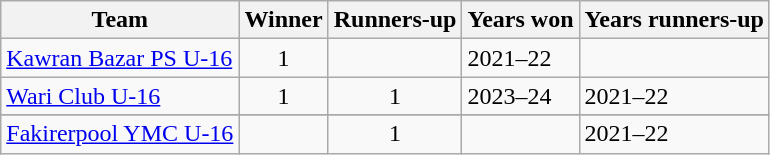<table class="wikitable">
<tr>
<th>Team</th>
<th>Winner</th>
<th>Runners-up</th>
<th>Years won</th>
<th>Years runners-up</th>
</tr>
<tr>
<td><a href='#'>Kawran Bazar PS U-16</a></td>
<td align=center>1</td>
<td></td>
<td>2021–22</td>
<td></td>
</tr>
<tr>
<td><a href='#'>Wari Club U-16</a></td>
<td align=center>1</td>
<td align=center>1</td>
<td>2023–24</td>
<td>2021–22</td>
</tr>
<tr>
</tr>
<tr>
<td><a href='#'>Fakirerpool YMC U-16</a></td>
<td></td>
<td align=center>1</td>
<td></td>
<td>2021–22</td>
</tr>
</table>
